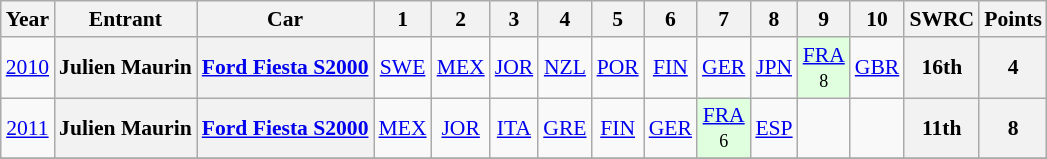<table class="wikitable" border="1" style="text-align:center; font-size:90%;">
<tr>
<th>Year</th>
<th>Entrant</th>
<th>Car</th>
<th>1</th>
<th>2</th>
<th>3</th>
<th>4</th>
<th>5</th>
<th>6</th>
<th>7</th>
<th>8</th>
<th>9</th>
<th>10</th>
<th>SWRC</th>
<th>Points</th>
</tr>
<tr>
<td><a href='#'>2010</a></td>
<th>Julien Maurin</th>
<th><a href='#'>Ford Fiesta S2000</a></th>
<td><a href='#'>SWE</a></td>
<td><a href='#'>MEX</a></td>
<td><a href='#'>JOR</a></td>
<td><a href='#'>NZL</a></td>
<td><a href='#'>POR</a></td>
<td><a href='#'>FIN</a></td>
<td><a href='#'>GER</a></td>
<td><a href='#'>JPN</a></td>
<td style="background:#DFFFDF;"><a href='#'>FRA</a><br><small>8</small></td>
<td><a href='#'>GBR</a></td>
<th>16th</th>
<th>4</th>
</tr>
<tr>
<td><a href='#'>2011</a></td>
<th>Julien Maurin</th>
<th><a href='#'>Ford Fiesta S2000</a></th>
<td><a href='#'>MEX</a></td>
<td><a href='#'>JOR</a></td>
<td><a href='#'>ITA</a></td>
<td><a href='#'>GRE</a></td>
<td><a href='#'>FIN</a></td>
<td><a href='#'>GER</a></td>
<td style="background:#DFFFDF;"><a href='#'>FRA</a><br><small>6</small></td>
<td><a href='#'>ESP</a></td>
<td></td>
<td></td>
<th>11th</th>
<th>8</th>
</tr>
<tr>
</tr>
</table>
